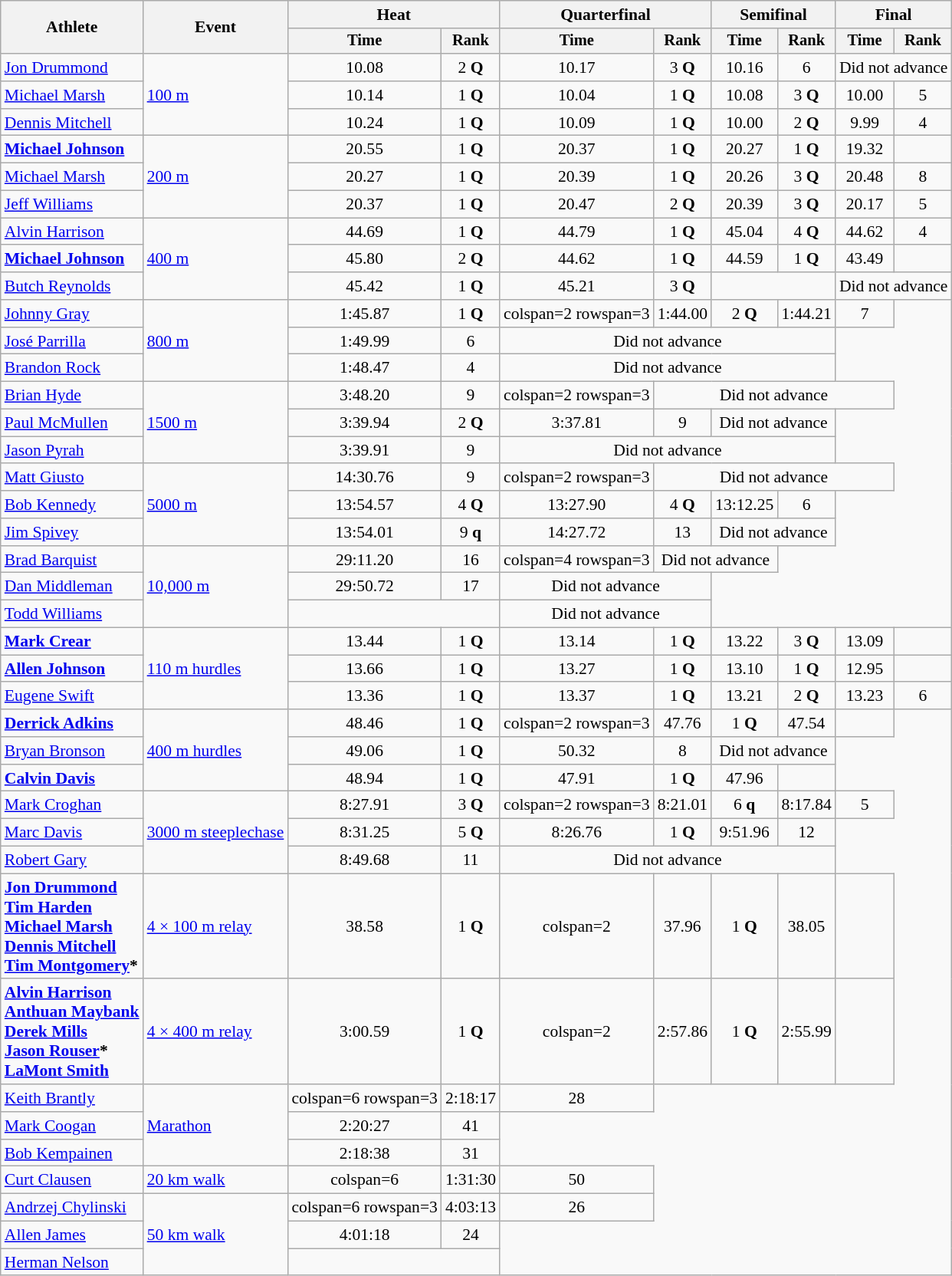<table class=wikitable style=font-size:90%;text-align:center>
<tr>
<th rowspan=2>Athlete</th>
<th rowspan=2>Event</th>
<th colspan=2>Heat</th>
<th colspan=2>Quarterfinal</th>
<th colspan=2>Semifinal</th>
<th colspan=2>Final</th>
</tr>
<tr style=font-size:95%>
<th>Time</th>
<th>Rank</th>
<th>Time</th>
<th>Rank</th>
<th>Time</th>
<th>Rank</th>
<th>Time</th>
<th>Rank</th>
</tr>
<tr>
<td align=left><a href='#'>Jon Drummond</a></td>
<td align=left rowspan=3><a href='#'>100 m</a></td>
<td>10.08</td>
<td>2 <strong>Q</strong></td>
<td>10.17</td>
<td>3 <strong>Q</strong></td>
<td>10.16</td>
<td>6</td>
<td colspan=2>Did not advance</td>
</tr>
<tr>
<td align=left><a href='#'>Michael Marsh</a></td>
<td>10.14</td>
<td>1 <strong>Q</strong></td>
<td>10.04</td>
<td>1 <strong>Q</strong></td>
<td>10.08</td>
<td>3 <strong>Q</strong></td>
<td>10.00</td>
<td>5</td>
</tr>
<tr>
<td align=left><a href='#'>Dennis Mitchell</a></td>
<td>10.24</td>
<td>1 <strong>Q</strong></td>
<td>10.09</td>
<td>1 <strong>Q</strong></td>
<td>10.00</td>
<td>2 <strong>Q</strong></td>
<td>9.99</td>
<td>4</td>
</tr>
<tr>
<td align=left><strong><a href='#'>Michael Johnson</a></strong></td>
<td align=left rowspan=3><a href='#'>200 m</a></td>
<td>20.55</td>
<td>1 <strong>Q</strong></td>
<td>20.37</td>
<td>1 <strong>Q</strong></td>
<td>20.27</td>
<td>1 <strong>Q</strong></td>
<td>19.32 </td>
<td></td>
</tr>
<tr>
<td align=left><a href='#'>Michael Marsh</a></td>
<td>20.27</td>
<td>1 <strong>Q</strong></td>
<td>20.39</td>
<td>1 <strong>Q</strong></td>
<td>20.26</td>
<td>3 <strong>Q</strong></td>
<td>20.48</td>
<td>8</td>
</tr>
<tr>
<td align=left><a href='#'>Jeff Williams</a></td>
<td>20.37</td>
<td>1 <strong>Q</strong></td>
<td>20.47</td>
<td>2 <strong>Q</strong></td>
<td>20.39</td>
<td>3 <strong>Q</strong></td>
<td>20.17</td>
<td>5</td>
</tr>
<tr>
<td align=left><a href='#'>Alvin Harrison</a></td>
<td align=left rowspan=3><a href='#'>400 m</a></td>
<td>44.69</td>
<td>1 <strong>Q</strong></td>
<td>44.79</td>
<td>1 <strong>Q</strong></td>
<td>45.04</td>
<td>4 <strong>Q</strong></td>
<td>44.62</td>
<td>4</td>
</tr>
<tr>
<td align=left><strong><a href='#'>Michael Johnson</a></strong></td>
<td>45.80</td>
<td>2 <strong>Q</strong></td>
<td>44.62</td>
<td>1 <strong>Q</strong></td>
<td>44.59</td>
<td>1 <strong>Q</strong></td>
<td>43.49 </td>
<td></td>
</tr>
<tr>
<td align=left><a href='#'>Butch Reynolds</a></td>
<td>45.42</td>
<td>1 <strong>Q</strong></td>
<td>45.21</td>
<td>3 <strong>Q</strong></td>
<td colspan=2></td>
<td colspan=2>Did not advance</td>
</tr>
<tr>
<td align=left><a href='#'>Johnny Gray</a></td>
<td align=left rowspan=3><a href='#'>800 m</a></td>
<td>1:45.87</td>
<td>1 <strong>Q</strong></td>
<td>colspan=2 rowspan=3 </td>
<td>1:44.00</td>
<td>2 <strong>Q</strong></td>
<td>1:44.21</td>
<td>7</td>
</tr>
<tr>
<td align=left><a href='#'>José Parrilla</a></td>
<td>1:49.99</td>
<td>6</td>
<td colspan=4>Did not advance</td>
</tr>
<tr>
<td align=left><a href='#'>Brandon Rock</a></td>
<td>1:48.47</td>
<td>4</td>
<td colspan=4>Did not advance</td>
</tr>
<tr>
<td align=left><a href='#'>Brian Hyde</a></td>
<td align=left rowspan=3><a href='#'>1500 m</a></td>
<td>3:48.20</td>
<td>9</td>
<td>colspan=2 rowspan=3 </td>
<td colspan=4>Did not advance</td>
</tr>
<tr>
<td align=left><a href='#'>Paul McMullen</a></td>
<td>3:39.94</td>
<td>2 <strong>Q</strong></td>
<td>3:37.81</td>
<td>9</td>
<td colspan=2>Did not advance</td>
</tr>
<tr>
<td align=left><a href='#'>Jason Pyrah</a></td>
<td>3:39.91</td>
<td>9</td>
<td colspan=4>Did not advance</td>
</tr>
<tr>
<td align=left><a href='#'>Matt Giusto</a></td>
<td align=left rowspan=3><a href='#'>5000 m</a></td>
<td>14:30.76</td>
<td>9</td>
<td>colspan=2 rowspan=3 </td>
<td colspan=4>Did not advance</td>
</tr>
<tr>
<td align=left><a href='#'>Bob Kennedy</a></td>
<td>13:54.57</td>
<td>4 <strong>Q</strong></td>
<td>13:27.90</td>
<td>4 <strong>Q</strong></td>
<td>13:12.25</td>
<td>6</td>
</tr>
<tr>
<td align=left><a href='#'>Jim Spivey</a></td>
<td>13:54.01</td>
<td>9 <strong>q</strong></td>
<td>14:27.72</td>
<td>13</td>
<td colspan=2>Did not advance</td>
</tr>
<tr>
<td align=left><a href='#'>Brad Barquist</a></td>
<td align=left rowspan=3><a href='#'>10,000 m</a></td>
<td>29:11.20</td>
<td>16</td>
<td>colspan=4 rowspan=3 </td>
<td colspan=2>Did not advance</td>
</tr>
<tr>
<td align=left><a href='#'>Dan Middleman</a></td>
<td>29:50.72</td>
<td>17</td>
<td colspan=2>Did not advance</td>
</tr>
<tr>
<td align=left><a href='#'>Todd Williams</a></td>
<td colspan=2></td>
<td colspan=2>Did not advance</td>
</tr>
<tr>
<td align=left><strong><a href='#'>Mark Crear</a></strong></td>
<td align=left rowspan=3><a href='#'>110 m hurdles</a></td>
<td>13.44</td>
<td>1 <strong>Q</strong></td>
<td>13.14</td>
<td>1 <strong>Q</strong></td>
<td>13.22</td>
<td>3 <strong>Q</strong></td>
<td>13.09</td>
<td></td>
</tr>
<tr>
<td align=left><strong><a href='#'>Allen Johnson</a></strong></td>
<td>13.66</td>
<td>1 <strong>Q</strong></td>
<td>13.27</td>
<td>1 <strong>Q</strong></td>
<td>13.10</td>
<td>1 <strong>Q</strong></td>
<td>12.95 </td>
<td></td>
</tr>
<tr>
<td align=left><a href='#'>Eugene Swift</a></td>
<td>13.36</td>
<td>1 <strong>Q</strong></td>
<td>13.37</td>
<td>1 <strong>Q</strong></td>
<td>13.21</td>
<td>2 <strong>Q</strong></td>
<td>13.23</td>
<td>6</td>
</tr>
<tr>
<td align=left><strong><a href='#'>Derrick Adkins</a></strong></td>
<td align=left rowspan=3><a href='#'>400 m hurdles</a></td>
<td>48.46</td>
<td>1 <strong>Q</strong></td>
<td>colspan=2 rowspan=3 </td>
<td>47.76</td>
<td>1 <strong>Q</strong></td>
<td>47.54</td>
<td></td>
</tr>
<tr>
<td align=left><a href='#'>Bryan Bronson</a></td>
<td>49.06</td>
<td>1 <strong>Q</strong></td>
<td>50.32</td>
<td>8</td>
<td colspan=2>Did not advance</td>
</tr>
<tr>
<td align=left><strong><a href='#'>Calvin Davis</a></strong></td>
<td>48.94</td>
<td>1 <strong>Q</strong></td>
<td>47.91</td>
<td>1 <strong>Q</strong></td>
<td>47.96</td>
<td></td>
</tr>
<tr>
<td align=left><a href='#'>Mark Croghan</a></td>
<td align=left rowspan=3><a href='#'>3000 m steeplechase</a></td>
<td>8:27.91</td>
<td>3 <strong>Q</strong></td>
<td>colspan=2 rowspan=3 </td>
<td>8:21.01</td>
<td>6 <strong>q</strong></td>
<td>8:17.84</td>
<td>5</td>
</tr>
<tr>
<td align=left><a href='#'>Marc Davis</a></td>
<td>8:31.25</td>
<td>5 <strong>Q</strong></td>
<td>8:26.76</td>
<td>1 <strong>Q</strong></td>
<td>9:51.96</td>
<td>12</td>
</tr>
<tr>
<td align=left><a href='#'>Robert Gary</a></td>
<td>8:49.68</td>
<td>11</td>
<td colspan=4>Did not advance</td>
</tr>
<tr>
<td align=left><strong><a href='#'>Jon Drummond</a><br><a href='#'>Tim Harden</a><br><a href='#'>Michael Marsh</a><br><a href='#'>Dennis Mitchell</a><br><a href='#'>Tim Montgomery</a>*</strong></td>
<td align=left><a href='#'>4 × 100 m relay</a></td>
<td>38.58</td>
<td>1 <strong>Q</strong></td>
<td>colspan=2 </td>
<td>37.96</td>
<td>1 <strong>Q</strong></td>
<td>38.05</td>
<td></td>
</tr>
<tr>
<td align=left><strong><a href='#'>Alvin Harrison</a><br><a href='#'>Anthuan Maybank</a><br><a href='#'>Derek Mills</a><br><a href='#'>Jason Rouser</a>*<br><a href='#'>LaMont Smith</a></strong></td>
<td align=left><a href='#'>4 × 400 m relay</a></td>
<td>3:00.59</td>
<td>1 <strong>Q</strong></td>
<td>colspan=2 </td>
<td>2:57.86</td>
<td>1 <strong>Q</strong></td>
<td>2:55.99</td>
<td></td>
</tr>
<tr>
<td align=left><a href='#'>Keith Brantly</a></td>
<td align=left rowspan=3><a href='#'>Marathon</a></td>
<td>colspan=6 rowspan=3 </td>
<td>2:18:17</td>
<td>28</td>
</tr>
<tr>
<td align=left><a href='#'>Mark Coogan</a></td>
<td>2:20:27</td>
<td>41</td>
</tr>
<tr>
<td align=left><a href='#'>Bob Kempainen</a></td>
<td>2:18:38</td>
<td>31</td>
</tr>
<tr>
<td align=left><a href='#'>Curt Clausen</a></td>
<td align=left><a href='#'>20 km walk</a></td>
<td>colspan=6 </td>
<td>1:31:30</td>
<td>50</td>
</tr>
<tr>
<td align=left><a href='#'>Andrzej Chylinski</a></td>
<td align=left rowspan=3><a href='#'>50 km walk</a></td>
<td>colspan=6 rowspan=3 </td>
<td>4:03:13</td>
<td>26</td>
</tr>
<tr>
<td align=left><a href='#'>Allen James</a></td>
<td>4:01:18</td>
<td>24</td>
</tr>
<tr>
<td align=left><a href='#'>Herman Nelson</a></td>
<td colspan=2></td>
</tr>
</table>
